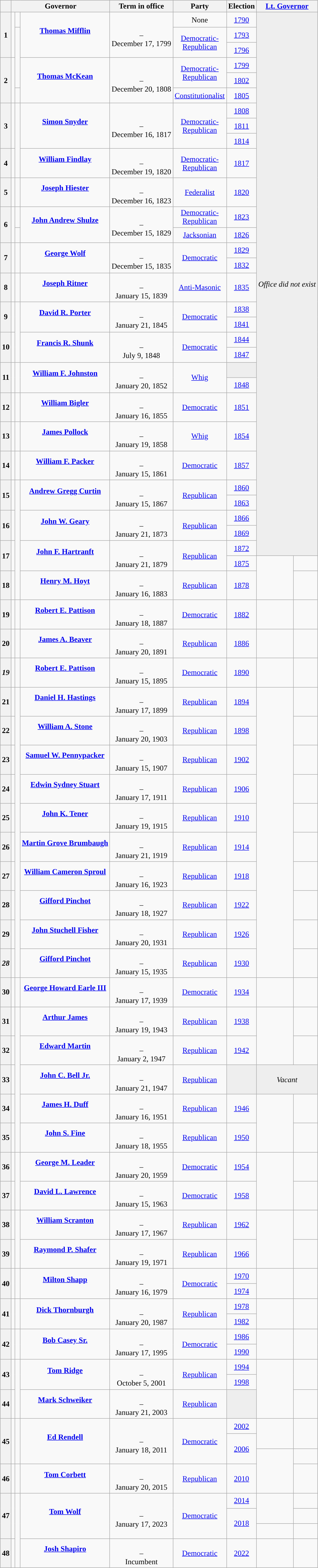<table class="wikitable sortable mw-collapsible sticky-header-multi" style="text-align:center;">
<tr>
<th scope="col" data-sort-type="number"></th>
<th scope="colgroup" colspan="3">Governor</th>
<th scope="col">Term in office</th>
<th scope="col">Party</th>
<th scope="col">Election</th>
<th scope="colgroup" colspan="2"><a href='#'>Lt. Governor</a></th>
</tr>
<tr style="height:2em;">
<th rowspan="3" scope="rowgroup">1</th>
<td rowspan="3" data-sort-value="Mifflin, Thomas"></td>
<td style="background:"> </td>
<td rowspan="3"><strong><a href='#'>Thomas Mifflin</a></strong><br><br></td>
<td rowspan="3"><br>–<br>December 17, 1799<br></td>
<td>None</td>
<td><a href='#'>1790</a></td>
<td rowspan="30" colspan="2" style="background:#EEEEEE;"><em>Office did not exist</em></td>
</tr>
<tr style="height:2em;">
<td rowspan="4" style="color:inherit;background: "></td>
<td rowspan="2"><a href='#'>Democratic-<br>Republican</a></td>
<td><a href='#'>1793</a></td>
</tr>
<tr style="height:2em;">
<td><a href='#'>1796</a></td>
</tr>
<tr style="height:2em;">
<th rowspan="3" scope="rowgroup">2</th>
<td rowspan="3" data-sort-value="McKean, Thomas"></td>
<td rowspan="3"><strong><a href='#'>Thomas McKean</a></strong><br><br></td>
<td rowspan="3"><br>–<br>December 20, 1808<br></td>
<td rowspan="2"><a href='#'>Democratic-<br>Republican</a></td>
<td><a href='#'>1799</a></td>
</tr>
<tr style="height:2em;">
<td><a href='#'>1802</a></td>
</tr>
<tr style="height:2em;">
<td rowspan="1" style="color:inherit;background: "></td>
<td rowspan="1"><a href='#'>Constitutionalist</a></td>
<td><a href='#'>1805</a></td>
</tr>
<tr style="height:2em;">
<th rowspan="3" scope="rowgroup">3</th>
<td rowspan="3" data-sort-value="Snyder, Simon"></td>
<td rowspan="4" style="color:inherit;background: "></td>
<td rowspan="3"><strong><a href='#'>Simon Snyder</a></strong><br><br></td>
<td rowspan="3"><br>–<br>December 16, 1817<br></td>
<td rowspan="3"><a href='#'>Democratic-<br>Republican</a></td>
<td><a href='#'>1808</a></td>
</tr>
<tr style="height:2em;">
<td><a href='#'>1811</a></td>
</tr>
<tr style="height:2em;">
<td><a href='#'>1814</a></td>
</tr>
<tr style="height:2em;">
<th scope="row">4</th>
<td data-sort-value="Findlay, William"></td>
<td><strong><a href='#'>William Findlay</a></strong><br><br></td>
<td><br>–<br>December 19, 1820<br></td>
<td><a href='#'>Democratic-<br>Republican</a></td>
<td><a href='#'>1817</a></td>
</tr>
<tr style="height:2em;">
<th scope="row">5</th>
<td data-sort-value="Hiester, Joseph"></td>
<td rowspan="1" style="color:inherit;background: "></td>
<td><strong><a href='#'>Joseph Hiester</a></strong><br><br></td>
<td><br>–<br>December 16, 1823<br></td>
<td><a href='#'>Federalist</a></td>
<td><a href='#'>1820</a></td>
</tr>
<tr style="height:2em;">
<th rowspan="2" scope="rowgroup">6</th>
<td rowspan="2" data-sort-value="Shulze, John"></td>
<td rowspan="1" style="color:inherit;background: "></td>
<td rowspan="2"><strong><a href='#'>John Andrew Shulze</a></strong><br><br></td>
<td rowspan="2"><br>–<br>December 15, 1829<br></td>
<td rowspan="1"><a href='#'>Democratic-<br>Republican</a></td>
<td><a href='#'>1823</a></td>
</tr>
<tr style="height:2em;">
<td rowspan="1" style="color:inherit;background: "></td>
<td rowspan="1"><a href='#'>Jacksonian</a></td>
<td><a href='#'>1826</a></td>
</tr>
<tr style="height:2em;">
<th rowspan="2" scope="rowgroup">7</th>
<td rowspan="2" data-sort-value="Wolf, George"></td>
<td rowspan="2" style="color:inherit;background: "></td>
<td rowspan="2"><strong><a href='#'>George Wolf</a></strong><br><br></td>
<td rowspan="2"><br>–<br>December 15, 1835<br></td>
<td rowspan="2"><a href='#'>Democratic</a></td>
<td><a href='#'>1829</a></td>
</tr>
<tr style="height:2em;">
<td><a href='#'>1832</a></td>
</tr>
<tr style="height:2em;">
<th scope="row">8</th>
<td data-sort-value="Ritner, Joseph"></td>
<td style="color:inherit;background: "></td>
<td><strong><a href='#'>Joseph Ritner</a></strong><br><br></td>
<td><br>–<br>January 15, 1839<br></td>
<td><a href='#'>Anti-Masonic</a></td>
<td><a href='#'>1835</a></td>
</tr>
<tr style="height:2em;">
<th rowspan="2" scope="rowgroup">9</th>
<td rowspan="2" data-sort-value="Porter, David"></td>
<td rowspan="4" style="color:inherit;background: "></td>
<td rowspan="2"><strong><a href='#'>David R. Porter</a></strong><br><br></td>
<td rowspan="2"><br>–<br>January 21, 1845<br></td>
<td rowspan="2"><a href='#'>Democratic</a></td>
<td><a href='#'>1838</a></td>
</tr>
<tr style="height:2em;">
<td><a href='#'>1841</a></td>
</tr>
<tr style="height:2em;">
<th rowspan="2" scope="rowgroup">10</th>
<td rowspan="2" data-sort-value="Shunk, Francis"></td>
<td rowspan="2"><strong><a href='#'>Francis R. Shunk</a></strong><br><br></td>
<td rowspan="2"><br>–<br>July 9, 1848<br></td>
<td rowspan="2"><a href='#'>Democratic</a></td>
<td><a href='#'>1844</a></td>
</tr>
<tr style="height:2em;">
<td><a href='#'>1847</a></td>
</tr>
<tr style="height:2em;">
<th rowspan="2" scope="rowgroup">11</th>
<td rowspan="2" data-sort-value="Johnston, William"></td>
<td rowspan="2" style="color:inherit;background: "></td>
<td rowspan="2"><strong><a href='#'>William F. Johnston</a></strong><br><br></td>
<td rowspan="2"><br>–<br>January 20, 1852<br></td>
<td rowspan="2"><a href='#'>Whig</a></td>
<td style="background:#EEEEEE;"></td>
</tr>
<tr style="height:2em;">
<td><a href='#'>1848</a></td>
</tr>
<tr style="height:2em;">
<th scope="row">12</th>
<td data-sort-value="Bigler, William"></td>
<td style="color:inherit;background: "></td>
<td><strong><a href='#'>William Bigler</a></strong><br><br></td>
<td><br>–<br>January 16, 1855<br></td>
<td><a href='#'>Democratic</a></td>
<td><a href='#'>1851</a></td>
</tr>
<tr style="height:2em;">
<th scope="row">13</th>
<td data-sort-value="Pollock, James"></td>
<td style="color:inherit;background: "></td>
<td><strong><a href='#'>James Pollock</a></strong><br><br></td>
<td><br>–<br>January 19, 1858<br></td>
<td><a href='#'>Whig</a></td>
<td><a href='#'>1854</a></td>
</tr>
<tr style="height:2em;">
<th scope="row">14</th>
<td data-sort-value="Packer, William"></td>
<td style="color:inherit;background: "></td>
<td><strong><a href='#'>William F. Packer</a></strong><br><br></td>
<td><br>–<br>January 15, 1861<br></td>
<td><a href='#'>Democratic</a></td>
<td><a href='#'>1857</a></td>
</tr>
<tr style="height:2em;">
<th rowspan="2" scope="rowgroup">15</th>
<td rowspan="2" data-sort-value="Curtin, Andrew"></td>
<td rowspan="7" style="color:inherit;background: "></td>
<td rowspan="2"><strong><a href='#'>Andrew Gregg Curtin</a></strong><br><br></td>
<td rowspan="2"><br>–<br>January 15, 1867<br></td>
<td rowspan="2"><a href='#'>Republican</a></td>
<td><a href='#'>1860</a></td>
</tr>
<tr style="height:2em;">
<td><a href='#'>1863</a></td>
</tr>
<tr style="height:2em;">
<th rowspan="2" scope="rowgroup">16</th>
<td rowspan="2" data-sort-value="Geary, John"></td>
<td rowspan="2"><strong><a href='#'>John W. Geary</a></strong><br><br></td>
<td rowspan="2"><br>–<br>January 21, 1873<br></td>
<td rowspan="2"><a href='#'>Republican</a></td>
<td><a href='#'>1866</a></td>
</tr>
<tr style="height:2em;">
<td><a href='#'>1869</a></td>
</tr>
<tr style="height:2em;">
<th rowspan="2" scope="rowgroup">17</th>
<td rowspan="2" data-sort-value="Hartranft, John"></td>
<td rowspan="2"><strong><a href='#'>John F. Hartranft</a></strong><br><br></td>
<td rowspan="2"><br>–<br>January 21, 1879<br></td>
<td rowspan="2"><a href='#'>Republican</a></td>
<td><a href='#'>1872</a></td>
</tr>
<tr style="height:2em;">
<td><a href='#'>1875</a></td>
<td rowspan="2" style="background: "> </td>
<td></td>
</tr>
<tr style="height:2em;">
<th scope="row">18</th>
<td data-sort-value="Hoyt, Henry"></td>
<td><strong><a href='#'>Henry M. Hoyt</a></strong><br><br></td>
<td><br>–<br>January 16, 1883<br></td>
<td><a href='#'>Republican</a></td>
<td><a href='#'>1878</a></td>
<td></td>
</tr>
<tr style="height:2em;">
<th scope="row">19</th>
<td data-sort-value="Pattison, Robert"></td>
<td style="color:inherit;background: "></td>
<td><strong><a href='#'>Robert E. Pattison</a></strong><br><br></td>
<td><br>–<br>January 18, 1887<br></td>
<td><a href='#'>Democratic</a></td>
<td><a href='#'>1882</a></td>
<td style="color:inherit;background: "></td>
<td></td>
</tr>
<tr style="height:2em;">
<th scope="row">20</th>
<td data-sort-value="Beaver, James"></td>
<td style="color:inherit;background: "></td>
<td><strong><a href='#'>James A. Beaver</a></strong><br><br></td>
<td><br>–<br>January 20, 1891<br></td>
<td><a href='#'>Republican</a></td>
<td><a href='#'>1886</a></td>
<td style="color:inherit;background: "></td>
<td></td>
</tr>
<tr style="height:2em;">
<th scope="row"><em>19</em></th>
<td data-sort-value="Pattison, Robert"></td>
<td style="color:inherit;background: "></td>
<td><strong><a href='#'>Robert E. Pattison</a></strong><br><br></td>
<td><br>–<br>January 15, 1895<br></td>
<td><a href='#'>Democratic</a></td>
<td><a href='#'>1890</a></td>
<td style="color:inherit;background: "></td>
<td></td>
</tr>
<tr style="height:2em;">
<th scope="row">21</th>
<td data-sort-value="Hastings, Daniel"></td>
<td rowspan="10" style="color:inherit;background: "></td>
<td><strong><a href='#'>Daniel H. Hastings</a></strong><br><br></td>
<td><br>–<br>January 17, 1899<br></td>
<td><a href='#'>Republican</a></td>
<td><a href='#'>1894</a></td>
<td rowspan="10" style="color:inherit;background: "></td>
<td></td>
</tr>
<tr style="height:2em;">
<th scope="row">22</th>
<td data-sort-value="Stone, William"></td>
<td><strong><a href='#'>William A. Stone</a></strong><br><br></td>
<td><br>–<br>January 20, 1903<br></td>
<td><a href='#'>Republican</a></td>
<td><a href='#'>1898</a></td>
<td></td>
</tr>
<tr style="height:2em;">
<th scope="row">23</th>
<td data-sort-value="Pennybacker, Samuel"></td>
<td><strong><a href='#'>Samuel W. Pennypacker</a></strong><br><br></td>
<td><br>–<br>January 15, 1907<br></td>
<td><a href='#'>Republican</a></td>
<td><a href='#'>1902</a></td>
<td></td>
</tr>
<tr style="height:2em;">
<th scope="row">24</th>
<td data-sort-value="Stuart, Edwin"></td>
<td><strong><a href='#'>Edwin Sydney Stuart</a></strong><br><br></td>
<td><br>–<br>January 17, 1911<br></td>
<td><a href='#'>Republican</a></td>
<td><a href='#'>1906</a></td>
<td></td>
</tr>
<tr style="height:2em;">
<th scope="row">25</th>
<td data-sort-value="Tener, John"></td>
<td><strong><a href='#'>John K. Tener</a></strong><br><br></td>
<td><br>–<br>January 19, 1915<br></td>
<td><a href='#'>Republican</a></td>
<td><a href='#'>1910</a></td>
<td></td>
</tr>
<tr style="height:2em;">
<th scope="row">26</th>
<td data-sort-value="Brumbaugh, Martin"></td>
<td><strong><a href='#'>Martin Grove Brumbaugh</a></strong><br><br></td>
<td><br>–<br>January 21, 1919<br></td>
<td><a href='#'>Republican</a></td>
<td><a href='#'>1914</a></td>
<td></td>
</tr>
<tr style="height:2em;">
<th scope="row">27</th>
<td data-sort-value="Sproul, William"></td>
<td><strong><a href='#'>William Cameron Sproul</a></strong><br><br></td>
<td><br>–<br>January 16, 1923<br></td>
<td><a href='#'>Republican</a></td>
<td><a href='#'>1918</a></td>
<td></td>
</tr>
<tr style="height:2em;">
<th scope="row">28</th>
<td data-sort-value="Pinchot, Gifford"></td>
<td><strong><a href='#'>Gifford Pinchot</a></strong><br><br></td>
<td><br>–<br>January 18, 1927<br></td>
<td><a href='#'>Republican</a></td>
<td><a href='#'>1922</a></td>
<td></td>
</tr>
<tr style="height:2em;">
<th scope="row">29</th>
<td data-sort-value="Fisher, John"></td>
<td><strong><a href='#'>John Stuchell Fisher</a></strong><br><br></td>
<td><br>–<br>January 20, 1931<br></td>
<td><a href='#'>Republican</a></td>
<td><a href='#'>1926</a></td>
<td></td>
</tr>
<tr style="height:2em;">
<th scope="row"><em>28</em></th>
<td data-sort-value="Pinchot, Gifford"></td>
<td><strong><a href='#'>Gifford Pinchot</a></strong><br><br></td>
<td><br>–<br>January 15, 1935<br></td>
<td><a href='#'>Republican</a></td>
<td><a href='#'>1930</a></td>
<td></td>
</tr>
<tr style="height:2em;">
<th scope="row">30</th>
<td data-sort-value="Earle, George"></td>
<td style="color:inherit;background: "></td>
<td><strong><a href='#'>George Howard Earle III</a></strong><br><br></td>
<td><br>–<br>January 17, 1939<br></td>
<td><a href='#'>Democratic</a></td>
<td><a href='#'>1934</a></td>
<td style="color:inherit;background: "></td>
<td></td>
</tr>
<tr style="height:2em;">
<th scope="row">31</th>
<td data-sort-value="James, Arthur"></td>
<td rowspan="5" style="color:inherit;background: "></td>
<td><strong><a href='#'>Arthur James</a></strong><br><br></td>
<td><br>–<br>January 19, 1943<br></td>
<td><a href='#'>Republican</a></td>
<td><a href='#'>1938</a></td>
<td rowspan="2" style="color:inherit;background: "></td>
<td></td>
</tr>
<tr style="height:2em;">
<th scope="row">32</th>
<td data-sort-value="Martin, Edward"></td>
<td><strong><a href='#'>Edward Martin</a></strong><br><br></td>
<td><br>–<br>January 2, 1947<br></td>
<td><a href='#'>Republican</a></td>
<td><a href='#'>1942</a></td>
<td></td>
</tr>
<tr style="height:2em;">
<th scope="row">33</th>
<td data-sort-value="Bell, John"></td>
<td><strong><a href='#'>John C. Bell Jr.</a></strong><br><br></td>
<td><br>–<br>January 21, 1947<br></td>
<td><a href='#'>Republican</a></td>
<td style="background:#EEEEEE;"></td>
<td colspan="2" style="background:#EEEEEE;"><em>Vacant</em></td>
</tr>
<tr style="height:2em;">
<th scope="row">34</th>
<td data-sort-value="Duff, James"></td>
<td><strong><a href='#'>James H. Duff</a></strong><br><br></td>
<td><br>–<br>January 16, 1951<br></td>
<td><a href='#'>Republican</a></td>
<td><a href='#'>1946</a></td>
<td rowspan="2" style="color:inherit;background: "></td>
<td></td>
</tr>
<tr style="height:2em;">
<th scope="row">35</th>
<td data-sort-value="Fine, Jonh"></td>
<td><strong><a href='#'>John S. Fine</a></strong><br><br></td>
<td><br>–<br>January 18, 1955<br></td>
<td><a href='#'>Republican</a></td>
<td><a href='#'>1950</a></td>
<td></td>
</tr>
<tr style="height:2em;">
<th scope="row">36</th>
<td data-sort-value="Leader, George"></td>
<td rowspan="2" style="color:inherit;background: "></td>
<td><strong><a href='#'>George M. Leader</a></strong><br><br></td>
<td><br>–<br>January 20, 1959<br></td>
<td><a href='#'>Democratic</a></td>
<td><a href='#'>1954</a></td>
<td rowspan="2" style="color:inherit;background: "></td>
<td></td>
</tr>
<tr style="height:2em;">
<th scope="row">37</th>
<td data-sort-value="Lawrence, David"></td>
<td><strong><a href='#'>David L. Lawrence</a></strong><br><br></td>
<td><br>–<br>January 15, 1963<br></td>
<td><a href='#'>Democratic</a></td>
<td><a href='#'>1958</a></td>
<td></td>
</tr>
<tr style="height:2em;">
<th scope="row">38</th>
<td data-sort-value="Scranton, William"></td>
<td rowspan="2" style="color:inherit;background: "></td>
<td><strong><a href='#'>William Scranton</a></strong><br><br></td>
<td><br>–<br>January 17, 1967<br></td>
<td><a href='#'>Republican</a></td>
<td><a href='#'>1962</a></td>
<td rowspan="2" style="color:inherit;background: "></td>
<td></td>
</tr>
<tr style="height:2em;">
<th scope="row">39</th>
<td data-sort-value="Shafer, Raymond"></td>
<td><strong><a href='#'>Raymond P. Shafer</a></strong><br><br></td>
<td><br>–<br>January 19, 1971<br></td>
<td><a href='#'>Republican</a></td>
<td><a href='#'>1966</a></td>
<td></td>
</tr>
<tr style="height:2em;">
<th rowspan="2" scope="rowgroup">40</th>
<td rowspan="2" data-sort-value="Shapp, Milton"></td>
<td rowspan="2" style="color:inherit;background: "></td>
<td rowspan="2"><strong><a href='#'>Milton Shapp</a></strong><br><br></td>
<td rowspan="2"><br>–<br>January 16, 1979<br></td>
<td rowspan="2"><a href='#'>Democratic</a></td>
<td><a href='#'>1970</a></td>
<td rowspan="2" style="color:inherit;background: "></td>
<td rowspan="2"></td>
</tr>
<tr style="height:2em;">
<td><a href='#'>1974</a></td>
</tr>
<tr style="height:2em;">
<th rowspan="2" scope="rowgroup">41</th>
<td rowspan="2" data-sort-value="Thornburgh, Dick"></td>
<td rowspan="2" style="color:inherit;background: "></td>
<td rowspan="2"><strong><a href='#'>Dick Thornburgh</a></strong><br><br></td>
<td rowspan="2"><br>–<br>January 20, 1987<br></td>
<td rowspan="2"><a href='#'>Republican</a></td>
<td><a href='#'>1978</a></td>
<td rowspan="2" style="color:inherit;background: "></td>
<td rowspan="2"></td>
</tr>
<tr style="height:2em;">
<td><a href='#'>1982</a></td>
</tr>
<tr style="height:2em;">
<th rowspan="2" scope="rowgroup">42</th>
<td rowspan="2" data-sort-value="Casey, Bob"></td>
<td rowspan="2" style="color:inherit;background: "></td>
<td rowspan="2"><strong><a href='#'>Bob Casey Sr.</a></strong><br><br></td>
<td rowspan="2"><br>–<br>January 17, 1995<br></td>
<td rowspan="2"><a href='#'>Democratic</a></td>
<td><a href='#'>1986</a></td>
<td rowspan="2" style="color:inherit;background: "></td>
<td rowspan="2"></td>
</tr>
<tr style="height:2em;">
<td><a href='#'>1990</a></td>
</tr>
<tr style="height:2em;">
<th rowspan="2" scope="rowgroup">43</th>
<td rowspan="2" data-sort-value="Ridge, Tom"></td>
<td rowspan="3" style="color:inherit;background: "></td>
<td rowspan="2"><strong><a href='#'>Tom Ridge</a></strong><br><br></td>
<td rowspan="2"><br>–<br>October 5, 2001<br></td>
<td rowspan="2"><a href='#'>Republican</a></td>
<td><a href='#'>1994</a></td>
<td rowspan="3" style="color:inherit;background: "></td>
<td rowspan="2"></td>
</tr>
<tr style="height:2em;">
<td><a href='#'>1998</a></td>
</tr>
<tr style="height:2em;">
<th scope="row">44</th>
<td data-sort-value="Schweiker, Mark"></td>
<td><strong><a href='#'>Mark Schweiker</a></strong><br><br></td>
<td><br>–<br>January 21, 2003<br></td>
<td><a href='#'>Republican</a></td>
<td style="background:#EEEEEE;"></td>
<td></td>
</tr>
<tr style="height:2em;">
<th rowspan="3" scope="rowgroup">45</th>
<td rowspan="3" data-sort-value="Rendell, Ed"></td>
<td rowspan="3" style="color:inherit;background: "></td>
<td rowspan="3"><strong><a href='#'>Ed Rendell</a></strong><br><br></td>
<td rowspan="3"><br>–<br>January 18, 2011<br></td>
<td rowspan="3"><a href='#'>Democratic</a></td>
<td><a href='#'>2002</a></td>
<td rowspan="2" style="color:inherit;background: "></td>
<td rowspan="2"><br></td>
</tr>
<tr style="height:2em;">
<td rowspan="2"><a href='#'>2006</a></td>
</tr>
<tr style="height:2em;">
<td rowspan="2" style="color:inherit;background: "></td>
<td><br></td>
</tr>
<tr style="height:2em;">
<th scope="row">46</th>
<td data-sort-value="Corbett, Tom"></td>
<td style="color:inherit;background: "></td>
<td><strong><a href='#'>Tom Corbett</a></strong><br><br></td>
<td><br>–<br>January 20, 2015<br></td>
<td><a href='#'>Republican</a></td>
<td><a href='#'>2010</a></td>
<td></td>
</tr>
<tr style="height:2em;">
<th rowspan="3" scope="rowgroup">47</th>
<td rowspan="3" data-sort-value="Wolf, Tom"></td>
<td rowspan="4" style="color:inherit;background: "></td>
<td rowspan="3"><strong><a href='#'>Tom Wolf</a></strong><br><br></td>
<td rowspan="3"><br>–<br>January 17, 2023<br></td>
<td rowspan="3"><a href='#'>Democratic</a></td>
<td><a href='#'>2014</a></td>
<td rowspan="2" style="color:inherit;background: "></td>
<td></td>
</tr>
<tr style="height:2em;">
<td rowspan="2"><a href='#'>2018</a></td>
<td><br></td>
</tr>
<tr style="height:2em;">
<td style="color:inherit;background: "></td>
<td><br></td>
</tr>
<tr style="height:2em;">
<th scope="row">48</th>
<td data-sort-value="Shapiro, Josh"></td>
<td><strong><a href='#'>Josh Shapiro</a></strong><br><br></td>
<td><br>–<br>Incumbent</td>
<td><a href='#'>Democratic</a></td>
<td><a href='#'>2022</a></td>
<td style="color:inherit;background: "></td>
<td></td>
</tr>
</table>
